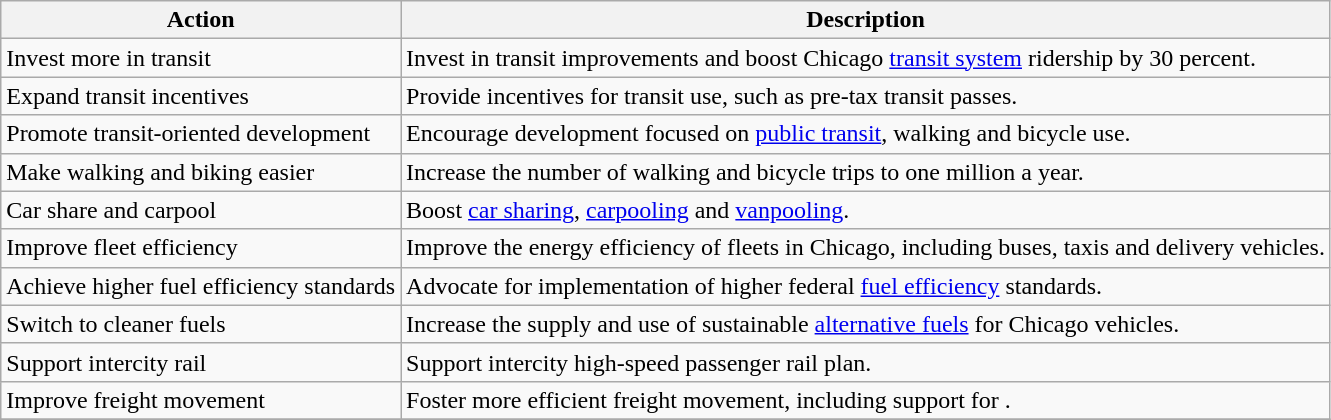<table class="wikitable">
<tr>
<th>Action</th>
<th>Description</th>
</tr>
<tr>
<td>Invest more in transit</td>
<td>Invest in transit improvements and boost Chicago <a href='#'>transit system</a> ridership by 30 percent.</td>
</tr>
<tr>
<td>Expand transit incentives</td>
<td>Provide incentives for transit use, such as pre-tax transit passes.</td>
</tr>
<tr>
<td>Promote transit-oriented development</td>
<td>Encourage development focused on <a href='#'>public transit</a>, walking and bicycle use.</td>
</tr>
<tr>
<td>Make walking and biking easier</td>
<td>Increase the number of walking and bicycle trips to one million a year.</td>
</tr>
<tr>
<td>Car share and carpool</td>
<td>Boost <a href='#'>car sharing</a>, <a href='#'>carpooling</a> and <a href='#'>vanpooling</a>.</td>
</tr>
<tr>
<td>Improve fleet efficiency</td>
<td>Improve the energy efficiency of fleets in Chicago, including buses, taxis and delivery vehicles.</td>
</tr>
<tr>
<td>Achieve higher fuel efficiency standards</td>
<td>Advocate for implementation of higher federal <a href='#'>fuel efficiency</a> standards.</td>
</tr>
<tr>
<td>Switch to cleaner fuels</td>
<td>Increase the supply and use of sustainable <a href='#'>alternative fuels</a> for Chicago vehicles.</td>
</tr>
<tr>
<td>Support intercity rail</td>
<td>Support intercity high-speed passenger rail plan.</td>
</tr>
<tr>
<td>Improve freight movement</td>
<td>Foster more efficient freight movement, including support for .</td>
</tr>
<tr>
</tr>
</table>
